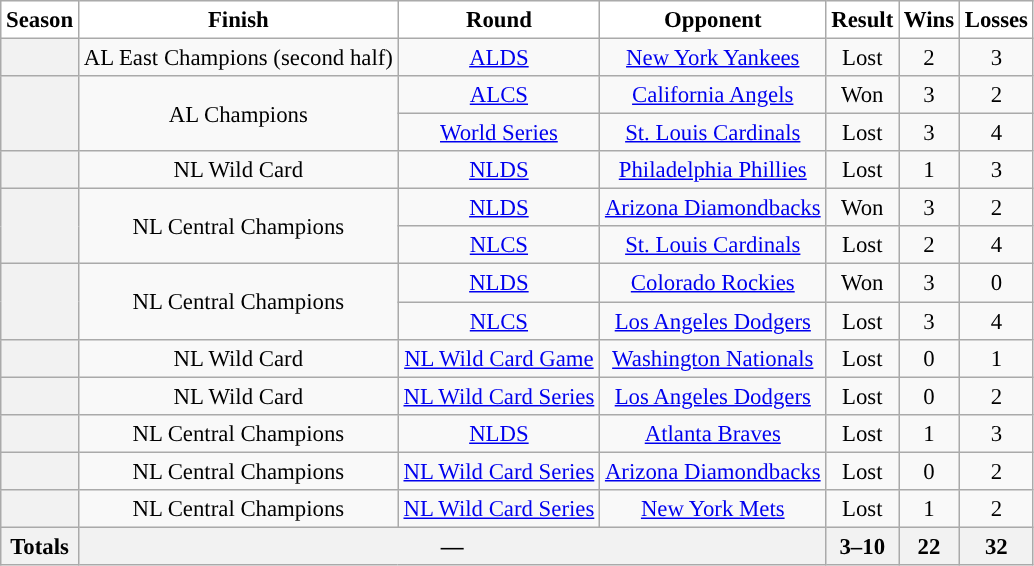<table class="wikitable sortable plainrowheaders" style="font-size: 95%; text-align:center;">
<tr>
<th scope="col" style="background-color:#ffffff; border-top:#">Season</th>
<th scope="col" style="background-color:#ffffff; border-top:#">Finish</th>
<th scope="col" style="background-color:#ffffff; border-top:#">Round</th>
<th scope="col" style="background-color:#ffffff; border-top:#">Opponent</th>
<th scope="col" style="background-color:#ffffff; border-top:#">Result</th>
<th scope="col" style="background-color:#ffffff; border-top:#">Wins</th>
<th scope="col" style="background-color:#ffffff; border-top:#">Losses</th>
</tr>
<tr>
<th scope="row" style="text-align:center;"></th>
<td>AL East Champions (second half)</td>
<td align="center"><a href='#'>ALDS</a></td>
<td align="center"><a href='#'>New York Yankees</a></td>
<td align="center">Lost</td>
<td align="center">2</td>
<td align="center">3</td>
</tr>
<tr>
<th scope="row" style="text-align:center;" rowspan="2"></th>
<td align="center" rowspan="2">AL Champions</td>
<td align="center"><a href='#'>ALCS</a></td>
<td align="center"><a href='#'>California Angels</a></td>
<td align="center">Won</td>
<td align="center">3</td>
<td align="center">2</td>
</tr>
<tr>
<td align="center"><a href='#'>World Series</a></td>
<td align="center"><a href='#'>St. Louis Cardinals</a></td>
<td align="center">Lost</td>
<td align="center">3</td>
<td align="center">4</td>
</tr>
<tr>
<th scope="row" style="text-align:center;"></th>
<td align="center" rowspan="1">NL Wild Card</td>
<td align="center"><a href='#'>NLDS</a></td>
<td align="center"><a href='#'>Philadelphia Phillies</a></td>
<td align="center">Lost</td>
<td align="center">1</td>
<td align="center">3</td>
</tr>
<tr>
<th scope="row" style="text-align:center;" rowspan="2"></th>
<td align="center" rowspan="2">NL Central Champions</td>
<td align="center"><a href='#'>NLDS</a></td>
<td align="center"><a href='#'>Arizona Diamondbacks</a></td>
<td align="center">Won</td>
<td align="center">3</td>
<td align="center">2</td>
</tr>
<tr>
<td align="center"><a href='#'>NLCS</a></td>
<td align="center"><a href='#'>St. Louis Cardinals</a></td>
<td align="center">Lost</td>
<td align="center">2</td>
<td align="center">4</td>
</tr>
<tr>
<th scope="row" style="text-align:center;" rowspan="2"></th>
<td align="center" rowspan="2">NL Central Champions</td>
<td align="center"><a href='#'>NLDS</a></td>
<td align="center"><a href='#'>Colorado Rockies</a></td>
<td align="center">Won</td>
<td align="center">3</td>
<td align="center">0</td>
</tr>
<tr>
<td align="center"><a href='#'>NLCS</a></td>
<td align="center"><a href='#'>Los Angeles Dodgers</a></td>
<td align="center">Lost</td>
<td align="center">3</td>
<td align="center">4</td>
</tr>
<tr>
<th scope="row" style="text-align:center;"></th>
<td align="center" rowspan="1">NL Wild Card</td>
<td align="center"><a href='#'>NL Wild Card Game</a></td>
<td align="center"><a href='#'>Washington Nationals</a></td>
<td align="center">Lost</td>
<td align="center">0</td>
<td align="center">1</td>
</tr>
<tr>
<th scope="row" style="text-align:center;"></th>
<td align="center" rowspan="1">NL Wild Card</td>
<td align="center"><a href='#'>NL Wild Card Series</a></td>
<td align="center"><a href='#'>Los Angeles Dodgers</a></td>
<td align="center">Lost</td>
<td align="center">0</td>
<td align="center">2</td>
</tr>
<tr>
<th scope="row" style="text-align:center;"></th>
<td align="center" rowspan="1">NL Central Champions</td>
<td align="center"><a href='#'>NLDS</a></td>
<td align="center"><a href='#'>Atlanta Braves</a></td>
<td align="center">Lost</td>
<td align="center">1</td>
<td align="center">3</td>
</tr>
<tr>
<th scope="row" style="text-align:center;"></th>
<td align="center" rowspan="1">NL Central Champions</td>
<td align="center"><a href='#'>NL Wild Card Series</a></td>
<td align="center"><a href='#'>Arizona Diamondbacks</a></td>
<td align="center">Lost</td>
<td align="center">0</td>
<td align="center">2</td>
</tr>
<tr>
<th scope="row" style="text-align:center;"></th>
<td align="center" rowspan="1">NL Central Champions</td>
<td align="center"><a href='#'>NL Wild Card Series</a></td>
<td align="center"><a href='#'>New York Mets</a></td>
<td align="center">Lost</td>
<td align="center">1</td>
<td align="center">2</td>
</tr>
<tr>
<th scope="row" style="text-align:center"><strong>Totals</strong></th>
<th colspan="3">—</th>
<th>3–10</th>
<th>22</th>
<th>32</th>
</tr>
</table>
